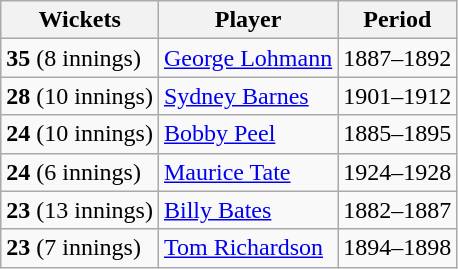<table class="wikitable">
<tr>
<th>Wickets</th>
<th>Player</th>
<th>Period</th>
</tr>
<tr>
<td><strong>35</strong> (8 innings)</td>
<td> <a href='#'>George Lohmann</a></td>
<td>1887–1892</td>
</tr>
<tr>
<td><strong>28</strong> (10 innings)</td>
<td> <a href='#'>Sydney Barnes</a></td>
<td>1901–1912</td>
</tr>
<tr>
<td><strong>24</strong> (10 innings)</td>
<td> <a href='#'>Bobby Peel</a></td>
<td>1885–1895</td>
</tr>
<tr>
<td><strong>24</strong> (6 innings)</td>
<td> <a href='#'>Maurice Tate</a></td>
<td>1924–1928</td>
</tr>
<tr>
<td><strong>23</strong> (13 innings)</td>
<td> <a href='#'>Billy Bates</a></td>
<td>1882–1887</td>
</tr>
<tr>
<td><strong>23</strong> (7 innings)</td>
<td> <a href='#'>Tom Richardson</a></td>
<td>1894–1898</td>
</tr>
</table>
